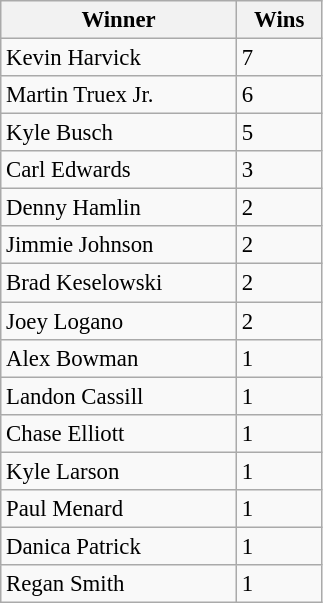<table class="wikitable" style="font-size:95%">
<tr>
<th style="width:150px;">Winner</th>
<th style="width:50px;">Wins</th>
</tr>
<tr>
<td>Kevin Harvick</td>
<td>7</td>
</tr>
<tr>
<td>Martin Truex Jr.</td>
<td>6</td>
</tr>
<tr>
<td>Kyle Busch</td>
<td>5</td>
</tr>
<tr>
<td>Carl Edwards</td>
<td>3</td>
</tr>
<tr>
<td>Denny Hamlin</td>
<td>2</td>
</tr>
<tr>
<td>Jimmie Johnson</td>
<td>2</td>
</tr>
<tr>
<td>Brad Keselowski</td>
<td>2</td>
</tr>
<tr>
<td>Joey Logano</td>
<td>2</td>
</tr>
<tr>
<td>Alex Bowman</td>
<td>1</td>
</tr>
<tr>
<td>Landon Cassill</td>
<td>1</td>
</tr>
<tr>
<td>Chase Elliott</td>
<td>1</td>
</tr>
<tr>
<td>Kyle Larson</td>
<td>1</td>
</tr>
<tr>
<td>Paul Menard</td>
<td>1</td>
</tr>
<tr>
<td>Danica Patrick</td>
<td>1</td>
</tr>
<tr>
<td>Regan Smith</td>
<td>1</td>
</tr>
</table>
